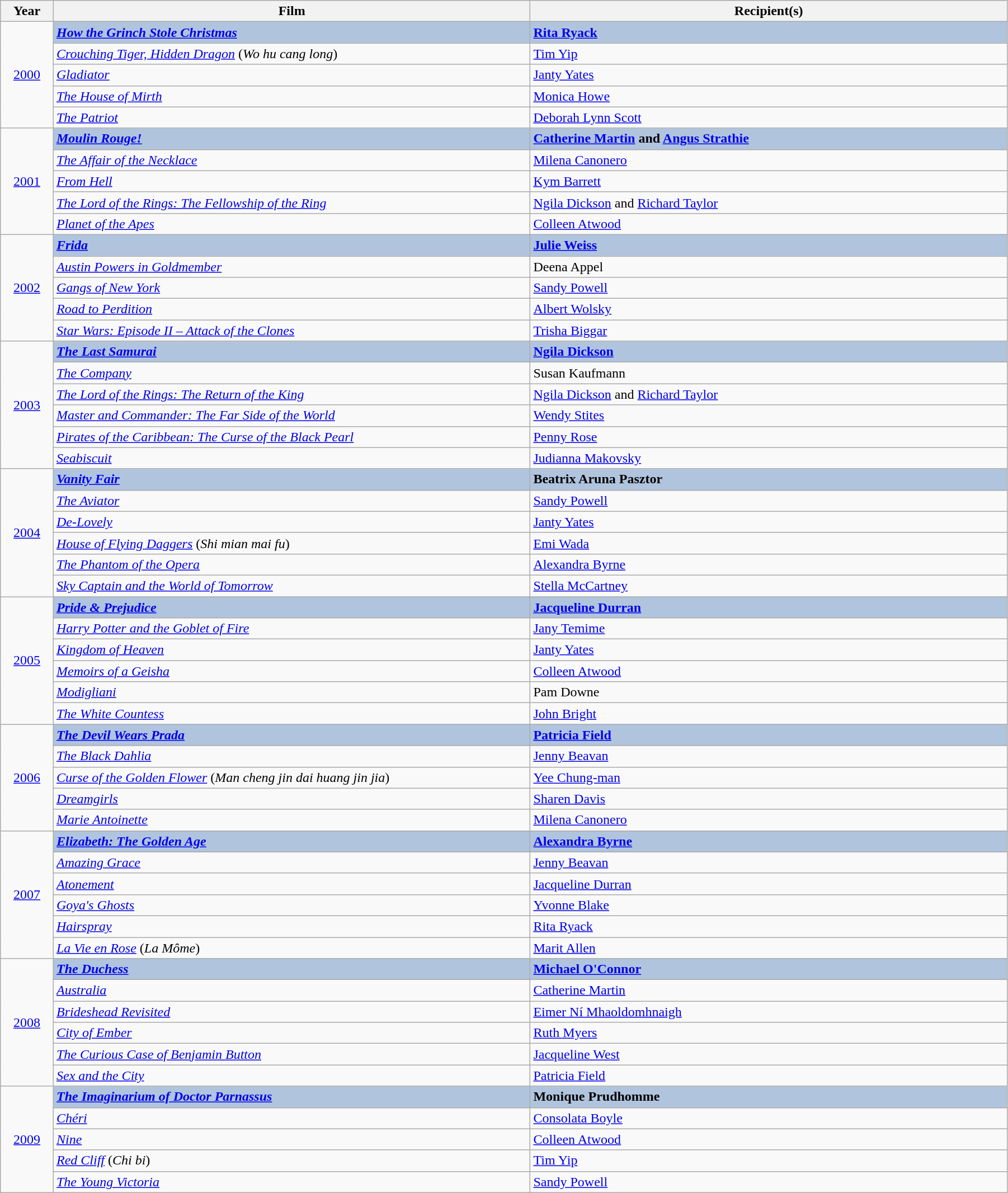<table class="wikitable" style="width:95%;" cellpadding="5">
<tr>
<th style="width:5%;">Year</th>
<th style="width:45%;">Film</th>
<th style="width:45%;">Recipient(s)</th>
</tr>
<tr>
<td rowspan="5" style="text-align:center;"><a href='#'>2000</a></td>
<td style="background:#B0C4DE;"><strong><em><a href='#'>How the Grinch Stole Christmas</a></em></strong></td>
<td style="background:#B0C4DE;"><strong><a href='#'>Rita Ryack</a></strong></td>
</tr>
<tr>
<td><em><a href='#'>Crouching Tiger, Hidden Dragon</a></em> (<em>Wo hu cang long</em>)</td>
<td><a href='#'>Tim Yip</a></td>
</tr>
<tr>
<td><em><a href='#'>Gladiator</a></em></td>
<td><a href='#'>Janty Yates</a></td>
</tr>
<tr>
<td><em><a href='#'>The House of Mirth</a></em></td>
<td><a href='#'>Monica Howe</a></td>
</tr>
<tr>
<td><em><a href='#'>The Patriot</a></em></td>
<td><a href='#'>Deborah Lynn Scott</a></td>
</tr>
<tr>
<td rowspan="5" style="text-align:center;"><a href='#'>2001</a></td>
<td style="background:#B0C4DE;"><strong><em><a href='#'>Moulin Rouge!</a></em></strong></td>
<td style="background:#B0C4DE;"><strong><a href='#'>Catherine Martin</a> and <a href='#'>Angus Strathie</a></strong></td>
</tr>
<tr>
<td><em><a href='#'>The Affair of the Necklace</a></em></td>
<td><a href='#'>Milena Canonero</a></td>
</tr>
<tr>
<td><em><a href='#'>From Hell</a></em></td>
<td><a href='#'>Kym Barrett</a></td>
</tr>
<tr>
<td><em><a href='#'>The Lord of the Rings: The Fellowship of the Ring</a></em></td>
<td><a href='#'>Ngila Dickson</a> and <a href='#'>Richard Taylor</a></td>
</tr>
<tr>
<td><em><a href='#'>Planet of the Apes</a></em></td>
<td><a href='#'>Colleen Atwood</a></td>
</tr>
<tr>
<td rowspan="5" style="text-align:center;"><a href='#'>2002</a></td>
<td style="background:#B0C4DE;"><strong><em><a href='#'>Frida</a></em></strong></td>
<td style="background:#B0C4DE;"><strong><a href='#'>Julie Weiss</a></strong></td>
</tr>
<tr>
<td><em><a href='#'>Austin Powers in Goldmember</a></em></td>
<td>Deena Appel</td>
</tr>
<tr>
<td><em><a href='#'>Gangs of New York</a></em></td>
<td><a href='#'>Sandy Powell</a></td>
</tr>
<tr>
<td><em><a href='#'>Road to Perdition</a></em></td>
<td><a href='#'>Albert Wolsky</a></td>
</tr>
<tr>
<td><em><a href='#'>Star Wars: Episode II – Attack of the Clones</a></em></td>
<td><a href='#'>Trisha Biggar</a></td>
</tr>
<tr>
<td rowspan="6" style="text-align:center;"><a href='#'>2003</a></td>
<td style="background:#B0C4DE;"><strong><em><a href='#'>The Last Samurai</a></em></strong></td>
<td style="background:#B0C4DE;"><strong><a href='#'>Ngila Dickson</a></strong></td>
</tr>
<tr>
<td><em><a href='#'>The Company</a></em></td>
<td>Susan Kaufmann</td>
</tr>
<tr>
<td><em><a href='#'>The Lord of the Rings: The Return of the King</a></em></td>
<td><a href='#'>Ngila Dickson</a> and <a href='#'>Richard Taylor</a></td>
</tr>
<tr>
<td><em><a href='#'>Master and Commander: The Far Side of the World</a></em></td>
<td><a href='#'>Wendy Stites</a></td>
</tr>
<tr>
<td><em><a href='#'>Pirates of the Caribbean: The Curse of the Black Pearl</a></em></td>
<td><a href='#'>Penny Rose</a></td>
</tr>
<tr>
<td><em><a href='#'>Seabiscuit</a></em></td>
<td><a href='#'>Judianna Makovsky</a></td>
</tr>
<tr>
<td rowspan="6" style="text-align:center;"><a href='#'>2004</a></td>
<td style="background:#B0C4DE;"><strong><em><a href='#'>Vanity Fair</a></em></strong></td>
<td style="background:#B0C4DE;"><strong>Beatrix Aruna Pasztor</strong></td>
</tr>
<tr>
<td><em><a href='#'>The Aviator</a></em></td>
<td><a href='#'>Sandy Powell</a></td>
</tr>
<tr>
<td><em><a href='#'>De-Lovely</a></em></td>
<td><a href='#'>Janty Yates</a></td>
</tr>
<tr>
<td><em><a href='#'>House of Flying Daggers</a></em> (<em>Shi mian mai fu</em>)</td>
<td><a href='#'>Emi Wada</a></td>
</tr>
<tr>
<td><em><a href='#'>The Phantom of the Opera</a></em></td>
<td><a href='#'>Alexandra Byrne</a></td>
</tr>
<tr>
<td><em><a href='#'>Sky Captain and the World of Tomorrow</a></em></td>
<td><a href='#'>Stella McCartney</a></td>
</tr>
<tr>
<td rowspan="6" style="text-align:center;"><a href='#'>2005</a></td>
<td style="background:#B0C4DE;"><strong><em><a href='#'>Pride & Prejudice</a></em></strong></td>
<td style="background:#B0C4DE;"><strong><a href='#'>Jacqueline Durran</a></strong></td>
</tr>
<tr>
<td><em><a href='#'>Harry Potter and the Goblet of Fire</a></em></td>
<td><a href='#'>Jany Temime</a></td>
</tr>
<tr>
<td><em><a href='#'>Kingdom of Heaven</a></em></td>
<td><a href='#'>Janty Yates</a></td>
</tr>
<tr>
<td><em><a href='#'>Memoirs of a Geisha</a></em></td>
<td><a href='#'>Colleen Atwood</a></td>
</tr>
<tr>
<td><em><a href='#'>Modigliani</a></em></td>
<td>Pam Downe</td>
</tr>
<tr>
<td><em><a href='#'>The White Countess</a></em></td>
<td><a href='#'>John Bright</a></td>
</tr>
<tr>
<td rowspan="5" style="text-align:center;"><a href='#'>2006</a></td>
<td style="background:#B0C4DE;"><strong><em><a href='#'>The Devil Wears Prada</a></em></strong></td>
<td style="background:#B0C4DE;"><strong><a href='#'>Patricia Field</a></strong></td>
</tr>
<tr>
<td><em><a href='#'>The Black Dahlia</a></em></td>
<td><a href='#'>Jenny Beavan</a></td>
</tr>
<tr>
<td><em><a href='#'>Curse of the Golden Flower</a></em> (<em>Man cheng jin dai huang jin jia</em>)</td>
<td><a href='#'>Yee Chung-man</a></td>
</tr>
<tr>
<td><em><a href='#'>Dreamgirls</a></em></td>
<td><a href='#'>Sharen Davis</a></td>
</tr>
<tr>
<td><em><a href='#'>Marie Antoinette</a></em></td>
<td><a href='#'>Milena Canonero</a></td>
</tr>
<tr>
<td rowspan="6" style="text-align:center;"><a href='#'>2007</a><br></td>
<td style="background:#B0C4DE;"><strong><em><a href='#'>Elizabeth: The Golden Age</a></em></strong></td>
<td style="background:#B0C4DE;"><strong><a href='#'>Alexandra Byrne</a></strong></td>
</tr>
<tr>
<td><em><a href='#'>Amazing Grace</a></em></td>
<td><a href='#'>Jenny Beavan</a></td>
</tr>
<tr>
<td><em><a href='#'>Atonement</a></em></td>
<td><a href='#'>Jacqueline Durran</a></td>
</tr>
<tr>
<td><em><a href='#'>Goya's Ghosts</a></em></td>
<td><a href='#'>Yvonne Blake</a></td>
</tr>
<tr>
<td><em><a href='#'>Hairspray</a></em></td>
<td><a href='#'>Rita Ryack</a></td>
</tr>
<tr>
<td><em><a href='#'>La Vie en Rose</a></em> (<em>La Môme</em>)</td>
<td><a href='#'>Marit Allen</a></td>
</tr>
<tr>
<td rowspan="6" style="text-align:center;"><a href='#'>2008</a><br></td>
<td style="background:#B0C4DE;"><strong><em><a href='#'>The Duchess</a></em></strong></td>
<td style="background:#B0C4DE;"><strong><a href='#'>Michael O'Connor</a></strong></td>
</tr>
<tr>
<td><em><a href='#'>Australia</a></em></td>
<td><a href='#'>Catherine Martin</a></td>
</tr>
<tr>
<td><em><a href='#'>Brideshead Revisited</a></em></td>
<td><a href='#'>Eimer Ní Mhaoldomhnaigh</a></td>
</tr>
<tr>
<td><em><a href='#'>City of Ember</a></em></td>
<td><a href='#'>Ruth Myers</a></td>
</tr>
<tr>
<td><em><a href='#'>The Curious Case of Benjamin Button</a></em></td>
<td><a href='#'>Jacqueline West</a></td>
</tr>
<tr>
<td><em><a href='#'>Sex and the City</a></em></td>
<td><a href='#'>Patricia Field</a></td>
</tr>
<tr>
<td rowspan="5" style="text-align:center;"><a href='#'>2009</a><br></td>
<td style="background:#B0C4DE;"><strong><em><a href='#'>The Imaginarium of Doctor Parnassus</a></em></strong></td>
<td style="background:#B0C4DE;"><strong>Monique Prudhomme</strong></td>
</tr>
<tr>
<td><em><a href='#'>Chéri</a></em></td>
<td><a href='#'>Consolata Boyle</a></td>
</tr>
<tr>
<td><em><a href='#'>Nine</a></em></td>
<td><a href='#'>Colleen Atwood</a></td>
</tr>
<tr>
<td><em><a href='#'>Red Cliff</a></em> (<em>Chi bi</em>)</td>
<td><a href='#'>Tim Yip</a></td>
</tr>
<tr>
<td><em><a href='#'>The Young Victoria</a></em></td>
<td><a href='#'>Sandy Powell</a></td>
</tr>
</table>
